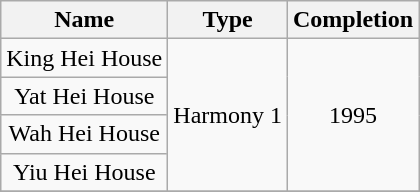<table class="wikitable" style="text-align: center">
<tr>
<th>Name</th>
<th>Type</th>
<th>Completion</th>
</tr>
<tr>
<td>King Hei House</td>
<td rowspan="4">Harmony 1</td>
<td rowspan="4">1995</td>
</tr>
<tr>
<td>Yat Hei House</td>
</tr>
<tr>
<td>Wah Hei House</td>
</tr>
<tr>
<td>Yiu Hei House</td>
</tr>
<tr>
</tr>
</table>
